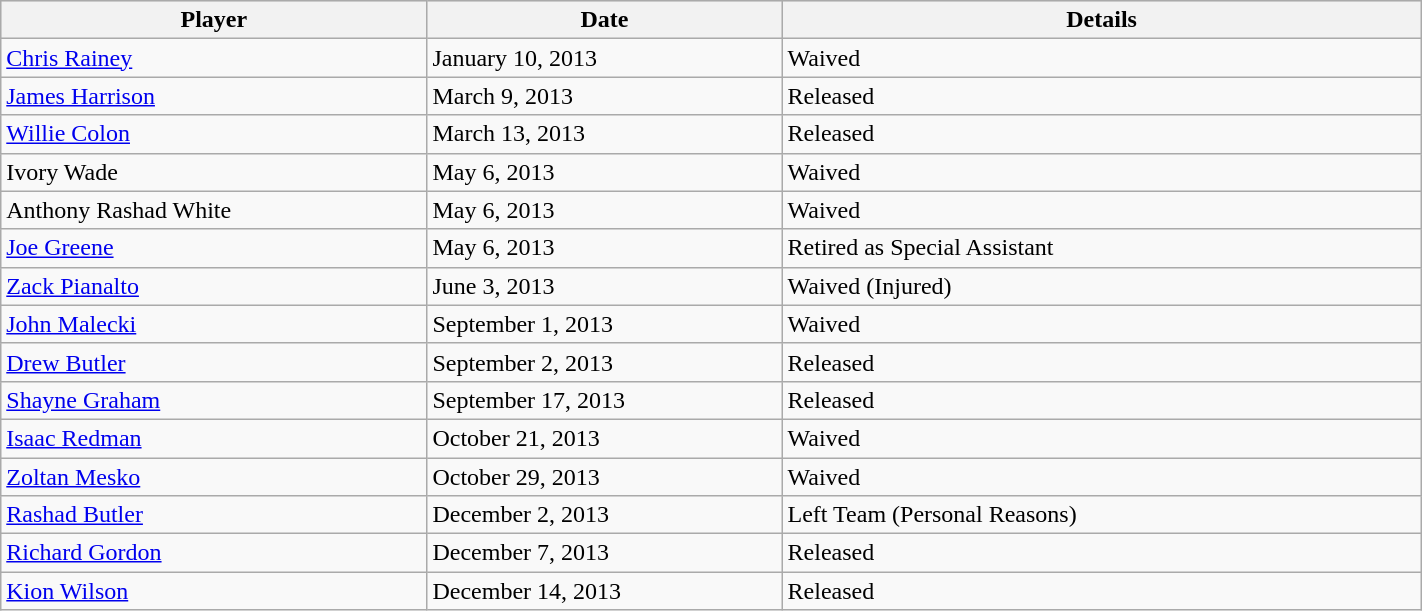<table class="wikitable" style="width:75%;">
<tr style="text-align:center; background:#ddd;">
<th style="width:30%;">Player</th>
<th style="width:25%;">Date</th>
<th style="width:45%;">Details</th>
</tr>
<tr>
<td><a href='#'>Chris Rainey</a></td>
<td>January 10, 2013</td>
<td>Waived</td>
</tr>
<tr>
<td><a href='#'>James Harrison</a></td>
<td>March 9, 2013</td>
<td>Released</td>
</tr>
<tr>
<td><a href='#'>Willie Colon</a></td>
<td>March 13, 2013</td>
<td>Released</td>
</tr>
<tr>
<td>Ivory Wade</td>
<td>May 6, 2013</td>
<td>Waived</td>
</tr>
<tr>
<td>Anthony Rashad White</td>
<td>May 6, 2013</td>
<td>Waived</td>
</tr>
<tr>
<td><a href='#'>Joe Greene</a></td>
<td>May 6, 2013</td>
<td>Retired as Special Assistant</td>
</tr>
<tr>
<td><a href='#'>Zack Pianalto</a></td>
<td>June 3, 2013</td>
<td>Waived (Injured)</td>
</tr>
<tr>
<td><a href='#'>John Malecki</a></td>
<td>September 1, 2013</td>
<td>Waived</td>
</tr>
<tr>
<td><a href='#'>Drew Butler</a></td>
<td>September 2, 2013</td>
<td>Released</td>
</tr>
<tr>
<td><a href='#'>Shayne Graham</a></td>
<td>September 17, 2013</td>
<td>Released</td>
</tr>
<tr>
<td><a href='#'>Isaac Redman</a></td>
<td>October 21, 2013</td>
<td>Waived</td>
</tr>
<tr>
<td><a href='#'>Zoltan Mesko</a></td>
<td>October 29, 2013</td>
<td>Waived</td>
</tr>
<tr>
<td><a href='#'>Rashad Butler</a></td>
<td>December 2, 2013</td>
<td>Left Team (Personal Reasons)</td>
</tr>
<tr>
<td><a href='#'>Richard Gordon</a></td>
<td>December 7, 2013</td>
<td>Released</td>
</tr>
<tr>
<td><a href='#'>Kion Wilson</a></td>
<td>December 14, 2013</td>
<td>Released</td>
</tr>
</table>
